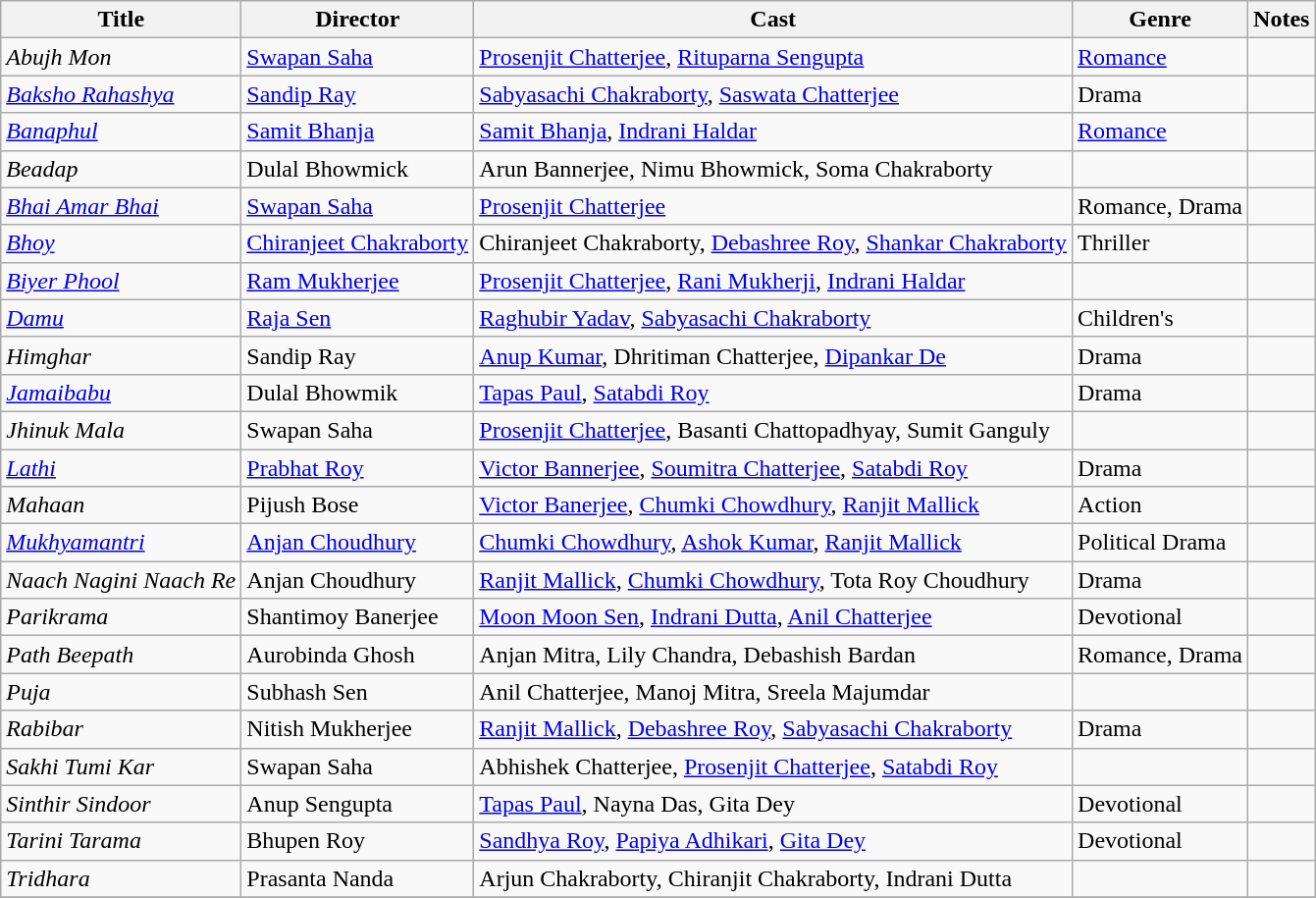<table class="wikitable sortable" border="0">
<tr>
<th>Title</th>
<th>Director</th>
<th>Cast</th>
<th>Genre</th>
<th>Notes</th>
</tr>
<tr>
<td><em>Abujh Mon</em></td>
<td><a href='#'>Swapan Saha</a></td>
<td><a href='#'>Prosenjit Chatterjee</a>, <a href='#'>Rituparna Sengupta</a></td>
<td><a href='#'>Romance</a></td>
<td></td>
</tr>
<tr>
<td><em><a href='#'>Baksho Rahashya</a></em></td>
<td><a href='#'>Sandip Ray</a></td>
<td><a href='#'>Sabyasachi Chakraborty</a>, <a href='#'>Saswata Chatterjee</a></td>
<td>Drama</td>
<td></td>
</tr>
<tr>
<td><em><a href='#'>Banaphul</a></em></td>
<td><a href='#'>Samit Bhanja</a></td>
<td><a href='#'>Samit Bhanja</a>, <a href='#'>Indrani Haldar</a></td>
<td><a href='#'>Romance</a></td>
<td></td>
</tr>
<tr>
<td><em>Beadap</em></td>
<td>Dulal Bhowmick</td>
<td>Arun Bannerjee, Nimu Bhowmick, Soma Chakraborty</td>
<td></td>
<td></td>
</tr>
<tr>
<td><em><a href='#'>Bhai Amar Bhai</a></em></td>
<td><a href='#'>Swapan Saha</a></td>
<td><a href='#'>Prosenjit Chatterjee</a></td>
<td>Romance, Drama</td>
<td></td>
</tr>
<tr>
<td><em><a href='#'>Bhoy</a></em></td>
<td><a href='#'>Chiranjeet Chakraborty</a></td>
<td>Chiranjeet Chakraborty, <a href='#'>Debashree Roy</a>, <a href='#'>Shankar Chakraborty</a></td>
<td>Thriller</td>
<td></td>
</tr>
<tr>
<td><em><a href='#'>Biyer Phool</a></em></td>
<td><a href='#'>Ram Mukherjee</a></td>
<td><a href='#'>Prosenjit Chatterjee</a>, <a href='#'>Rani Mukherji</a>, <a href='#'>Indrani Haldar</a></td>
<td></td>
<td></td>
</tr>
<tr>
<td><em><a href='#'>Damu</a></em></td>
<td><a href='#'>Raja Sen</a></td>
<td><a href='#'>Raghubir Yadav</a>, <a href='#'>Sabyasachi Chakraborty</a></td>
<td>Children's</td>
<td></td>
</tr>
<tr>
<td><em>Himghar</em></td>
<td>Sandip Ray</td>
<td><a href='#'>Anup Kumar</a>, Dhritiman Chatterjee, <a href='#'>Dipankar De</a></td>
<td>Drama</td>
<td></td>
</tr>
<tr>
<td><em><a href='#'>Jamaibabu</a></em></td>
<td>Dulal Bhowmik</td>
<td><a href='#'>Tapas Paul</a>, <a href='#'>Satabdi Roy</a></td>
<td>Drama</td>
<td></td>
</tr>
<tr>
<td><em>Jhinuk Mala</em></td>
<td>Swapan Saha</td>
<td><a href='#'>Prosenjit Chatterjee</a>, Basanti Chattopadhyay, Sumit Ganguly</td>
<td></td>
<td></td>
</tr>
<tr>
<td><em><a href='#'>Lathi</a></em></td>
<td><a href='#'>Prabhat Roy</a></td>
<td><a href='#'>Victor Bannerjee</a>, <a href='#'>Soumitra Chatterjee</a>, <a href='#'>Satabdi Roy</a></td>
<td>Drama</td>
<td></td>
</tr>
<tr>
<td><em>Mahaan</em></td>
<td>Pijush Bose</td>
<td><a href='#'>Victor Banerjee</a>, <a href='#'>Chumki Chowdhury</a>, <a href='#'>Ranjit Mallick</a></td>
<td>Action</td>
<td></td>
</tr>
<tr>
<td><em><a href='#'>Mukhyamantri</a></em></td>
<td><a href='#'>Anjan Choudhury</a></td>
<td><a href='#'>Chumki Chowdhury</a>, <a href='#'>Ashok Kumar</a>, <a href='#'>Ranjit Mallick</a></td>
<td>Political Drama</td>
<td></td>
</tr>
<tr>
<td><em>Naach Nagini Naach Re</em></td>
<td>Anjan Choudhury</td>
<td><a href='#'>Ranjit Mallick</a>, <a href='#'>Chumki Chowdhury</a>, Tota Roy Choudhury</td>
<td>Drama</td>
<td></td>
</tr>
<tr>
<td><em>Parikrama</em></td>
<td>Shantimoy Banerjee</td>
<td><a href='#'>Moon Moon Sen</a>, <a href='#'>Indrani Dutta</a>, <a href='#'>Anil Chatterjee</a></td>
<td>Devotional</td>
<td></td>
</tr>
<tr>
<td><em>Path Beepath</em></td>
<td>Aurobinda Ghosh</td>
<td>Anjan Mitra, Lily Chandra, Debashish Bardan</td>
<td>Romance, Drama</td>
<td></td>
</tr>
<tr>
<td><em>Puja</em></td>
<td>Subhash Sen</td>
<td>Anil Chatterjee, Manoj Mitra, Sreela Majumdar</td>
<td></td>
<td></td>
</tr>
<tr>
<td><em>Rabibar</em></td>
<td>Nitish Mukherjee</td>
<td><a href='#'>Ranjit Mallick</a>, <a href='#'>Debashree Roy</a>, <a href='#'>Sabyasachi Chakraborty</a></td>
<td>Drama</td>
<td></td>
</tr>
<tr>
<td><em>Sakhi Tumi Kar</em></td>
<td>Swapan Saha</td>
<td>Abhishek Chatterjee, <a href='#'>Prosenjit Chatterjee</a>, <a href='#'>Satabdi Roy</a></td>
<td></td>
<td></td>
</tr>
<tr>
<td><em>Sinthir Sindoor</em></td>
<td>Anup Sengupta</td>
<td><a href='#'>Tapas Paul</a>, Nayna Das, Gita Dey</td>
<td>Devotional</td>
<td></td>
</tr>
<tr>
<td><em>Tarini Tarama</em></td>
<td>Bhupen Roy</td>
<td><a href='#'>Sandhya Roy</a>, <a href='#'>Papiya Adhikari</a>, <a href='#'>Gita Dey</a></td>
<td>Devotional</td>
<td></td>
</tr>
<tr>
<td><em>Tridhara</em></td>
<td>Prasanta Nanda</td>
<td>Arjun Chakraborty, Chiranjit Chakraborty, Indrani Dutta</td>
<td></td>
<td></td>
</tr>
<tr>
</tr>
</table>
